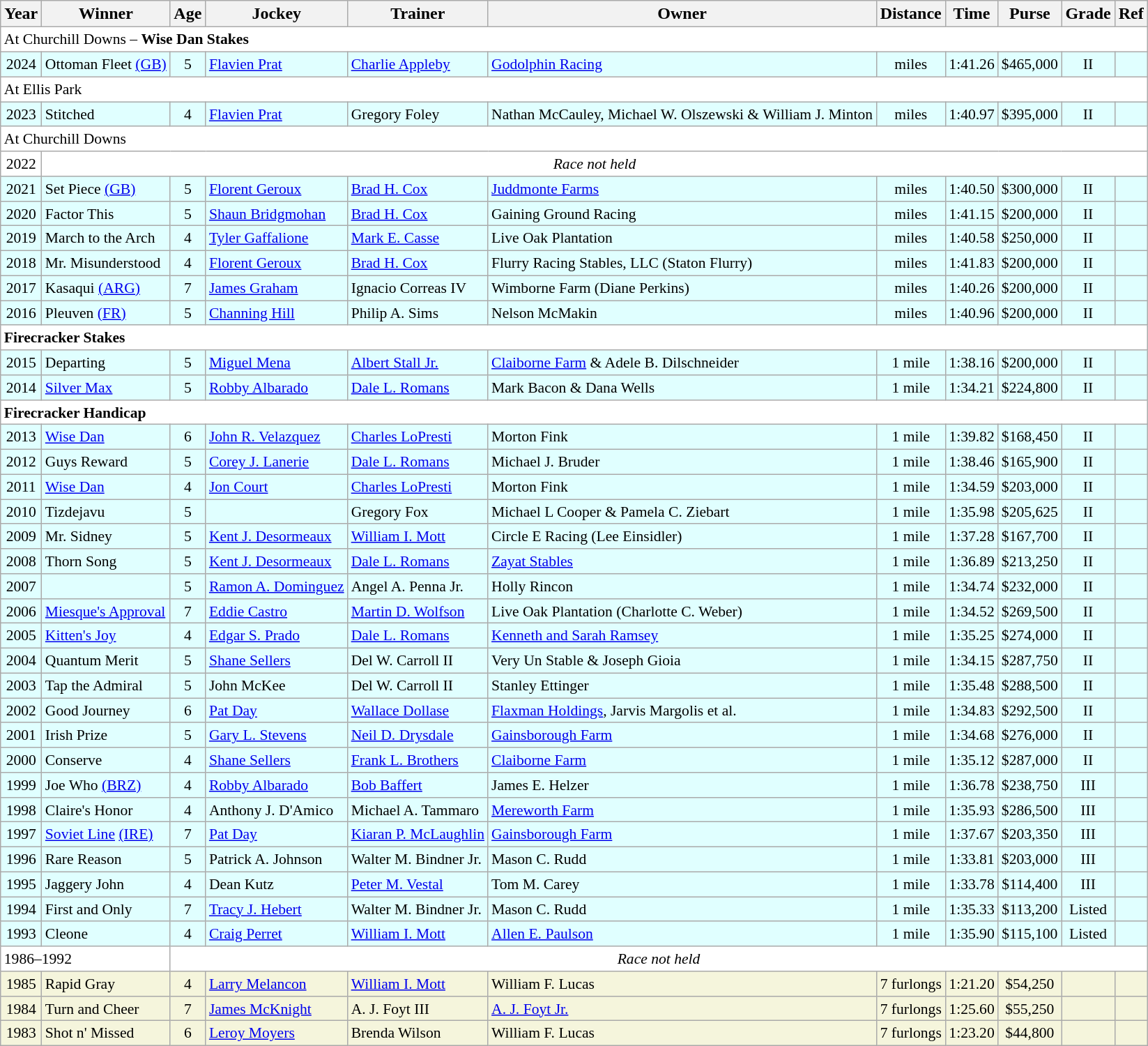<table class="wikitable sortable">
<tr>
<th>Year</th>
<th>Winner</th>
<th>Age</th>
<th>Jockey</th>
<th>Trainer</th>
<th>Owner</th>
<th>Distance</th>
<th>Time</th>
<th>Purse</th>
<th>Grade</th>
<th>Ref</th>
</tr>
<tr style="font-size:90%; background-color:white">
<td align="left" colspan=11>At Churchill Downs – <strong>Wise Dan Stakes</strong></td>
</tr>
<tr style="font-size:90%; background-color:lightcyan">
<td align=center>2024</td>
<td>Ottoman Fleet <a href='#'>(GB)</a></td>
<td align=center>5</td>
<td><a href='#'>Flavien Prat</a></td>
<td><a href='#'>Charlie Appleby</a></td>
<td><a href='#'>Godolphin Racing</a></td>
<td align=center> miles</td>
<td align=center>1:41.26</td>
<td align=center>$465,000</td>
<td align=center>II</td>
<td></td>
</tr>
<tr style="font-size:90%; background-color:white">
<td align="left" colspan=11>At Ellis Park</td>
</tr>
<tr style="font-size:90%; background-color:lightcyan">
<td align=center>2023</td>
<td>Stitched</td>
<td align=center>4</td>
<td><a href='#'>Flavien Prat</a></td>
<td>Gregory Foley</td>
<td>Nathan McCauley, Michael W. Olszewski & William J. Minton</td>
<td align=center> miles</td>
<td align=center>1:40.97</td>
<td align=center>$395,000</td>
<td align=center>II</td>
<td></td>
</tr>
<tr style="font-size:90%; background-color:white">
<td align="left" colspan=11>At Churchill Downs</td>
</tr>
<tr style="font-size:90%; background-color:white">
<td align="center">2022</td>
<td align="center" colspan=10><em>Race not held</em></td>
</tr>
<tr style="font-size:90%; background-color:lightcyan">
<td align=center>2021</td>
<td>Set Piece <a href='#'>(GB)</a></td>
<td align=center>5</td>
<td><a href='#'>Florent Geroux</a></td>
<td><a href='#'>Brad H. Cox</a></td>
<td><a href='#'>Juddmonte Farms</a></td>
<td align=center> miles</td>
<td align=center>1:40.50</td>
<td align=center>$300,000</td>
<td align=center>II</td>
<td></td>
</tr>
<tr style="font-size:90%; background-color:lightcyan">
<td align=center>2020</td>
<td>Factor This</td>
<td align=center>5</td>
<td><a href='#'>Shaun Bridgmohan</a></td>
<td><a href='#'>Brad H. Cox</a></td>
<td>Gaining Ground Racing</td>
<td align=center> miles</td>
<td align=center>1:41.15</td>
<td align=center>$200,000</td>
<td align=center>II</td>
<td></td>
</tr>
<tr style="font-size:90%; background-color:lightcyan">
<td align=center>2019</td>
<td>March to the Arch</td>
<td align=center>4</td>
<td><a href='#'>Tyler Gaffalione</a></td>
<td><a href='#'>Mark E. Casse</a></td>
<td>Live Oak Plantation</td>
<td align=center> miles</td>
<td align=center>1:40.58</td>
<td align=center>$250,000</td>
<td align=center>II</td>
<td></td>
</tr>
<tr style="font-size:90%; background-color:lightcyan">
<td align=center>2018</td>
<td>Mr. Misunderstood</td>
<td align=center>4</td>
<td><a href='#'>Florent Geroux</a></td>
<td><a href='#'>Brad H. Cox</a></td>
<td>Flurry Racing Stables, LLC (Staton Flurry)</td>
<td align=center> miles</td>
<td align=center>1:41.83</td>
<td align=center>$200,000</td>
<td align=center>II</td>
<td></td>
</tr>
<tr style="font-size:90%; background-color:lightcyan">
<td align=center>2017</td>
<td>Kasaqui <a href='#'>(ARG)</a></td>
<td align=center>7</td>
<td><a href='#'>James Graham</a></td>
<td>Ignacio Correas IV</td>
<td>Wimborne Farm (Diane Perkins)</td>
<td align=center> miles</td>
<td align=center>1:40.26</td>
<td align=center>$200,000</td>
<td align=center>II</td>
<td></td>
</tr>
<tr style="font-size:90%; background-color:lightcyan">
<td align=center>2016</td>
<td>Pleuven <a href='#'>(FR)</a></td>
<td align=center>5</td>
<td><a href='#'>Channing Hill</a></td>
<td>Philip A. Sims</td>
<td>Nelson McMakin</td>
<td align=center> miles</td>
<td align=center>1:40.96</td>
<td align=center>$200,000</td>
<td align=center>II</td>
<td></td>
</tr>
<tr style="font-size:90%; background-color:white">
<td align="left" colspan=11><strong>Firecracker Stakes</strong></td>
</tr>
<tr style="font-size:90%; background-color:lightcyan">
<td align=center>2015</td>
<td>Departing</td>
<td align=center>5</td>
<td><a href='#'>Miguel Mena</a></td>
<td><a href='#'>Albert Stall Jr.</a></td>
<td><a href='#'>Claiborne Farm</a> & Adele B. Dilschneider</td>
<td align=center>1 mile</td>
<td align=center>1:38.16</td>
<td align=center>$200,000</td>
<td align=center>II</td>
<td></td>
</tr>
<tr style="font-size:90%; background-color:lightcyan">
<td align=center>2014</td>
<td><a href='#'>Silver Max</a></td>
<td align=center>5</td>
<td><a href='#'>Robby Albarado</a></td>
<td><a href='#'>Dale L. Romans</a></td>
<td>Mark Bacon & Dana Wells</td>
<td align=center>1 mile</td>
<td align=center>1:34.21</td>
<td align=center>$224,800</td>
<td align=center>II</td>
<td></td>
</tr>
<tr style="font-size:90%; background-color:white">
<td align="left" colspan=11><strong>Firecracker Handicap</strong></td>
</tr>
<tr style="font-size:90%; background-color:lightcyan">
<td align=center>2013</td>
<td><a href='#'>Wise Dan</a></td>
<td align=center>6</td>
<td><a href='#'>John R. Velazquez</a></td>
<td><a href='#'>Charles LoPresti</a></td>
<td>Morton Fink</td>
<td align=center>1 mile</td>
<td align=center>1:39.82</td>
<td align=center>$168,450</td>
<td align=center>II</td>
<td></td>
</tr>
<tr style="font-size:90%; background-color:lightcyan">
<td align=center>2012</td>
<td>Guys Reward</td>
<td align=center>5</td>
<td><a href='#'>Corey J. Lanerie</a></td>
<td><a href='#'>Dale L. Romans</a></td>
<td>Michael J. Bruder</td>
<td align=center>1 mile</td>
<td align=center>1:38.46</td>
<td align=center>$165,900</td>
<td align=center>II</td>
<td></td>
</tr>
<tr style="font-size:90%; background-color:lightcyan">
<td align=center>2011</td>
<td><a href='#'>Wise Dan</a></td>
<td align=center>4</td>
<td><a href='#'>Jon Court</a></td>
<td><a href='#'>Charles LoPresti</a></td>
<td>Morton Fink</td>
<td align=center>1 mile</td>
<td align=center>1:34.59</td>
<td align=center>$203,000</td>
<td align=center>II</td>
<td></td>
</tr>
<tr style="font-size:90%; background-color:lightcyan">
<td align=center>2010</td>
<td>Tizdejavu</td>
<td align=center>5</td>
<td></td>
<td>Gregory Fox</td>
<td>Michael L Cooper & Pamela C. Ziebart</td>
<td align=center>1 mile</td>
<td align=center>1:35.98</td>
<td align=center>$205,625</td>
<td align=center>II</td>
<td></td>
</tr>
<tr style="font-size:90%; background-color:lightcyan">
<td align=center>2009</td>
<td>Mr. Sidney</td>
<td align=center>5</td>
<td><a href='#'>Kent J. Desormeaux</a></td>
<td><a href='#'>William I. Mott</a></td>
<td>Circle E Racing (Lee Einsidler)</td>
<td align=center>1 mile</td>
<td align=center>1:37.28</td>
<td align=center>$167,700</td>
<td align=center>II</td>
<td></td>
</tr>
<tr style="font-size:90%; background-color:lightcyan">
<td align=center>2008</td>
<td>Thorn Song</td>
<td align=center>5</td>
<td><a href='#'>Kent J. Desormeaux</a></td>
<td><a href='#'>Dale L. Romans</a></td>
<td><a href='#'>Zayat Stables</a></td>
<td align=center>1 mile</td>
<td align=center>1:36.89</td>
<td align=center>$213,250</td>
<td align=center>II</td>
<td></td>
</tr>
<tr style="font-size:90%; background-color:lightcyan">
<td align=center>2007</td>
<td></td>
<td align=center>5</td>
<td><a href='#'>Ramon A. Dominguez</a></td>
<td>Angel A. Penna Jr.</td>
<td>Holly Rincon</td>
<td align=center>1 mile</td>
<td align=center>1:34.74</td>
<td align=center>$232,000</td>
<td align=center>II</td>
<td></td>
</tr>
<tr style="font-size:90%; background-color:lightcyan">
<td align=center>2006</td>
<td><a href='#'>Miesque's Approval</a></td>
<td align=center>7</td>
<td><a href='#'>Eddie Castro</a></td>
<td><a href='#'>Martin D. Wolfson</a></td>
<td>Live Oak Plantation (Charlotte C. Weber)</td>
<td align=center>1 mile</td>
<td align=center>1:34.52</td>
<td align=center>$269,500</td>
<td align=center>II</td>
<td></td>
</tr>
<tr style="font-size:90%; background-color:lightcyan">
<td align=center>2005</td>
<td><a href='#'>Kitten's Joy</a></td>
<td align=center>4</td>
<td><a href='#'>Edgar S. Prado</a></td>
<td><a href='#'>Dale L. Romans</a></td>
<td><a href='#'>Kenneth and Sarah Ramsey</a></td>
<td align=center>1 mile</td>
<td align=center>1:35.25</td>
<td align=center>$274,000</td>
<td align=center>II</td>
<td></td>
</tr>
<tr style="font-size:90%; background-color:lightcyan">
<td align=center>2004</td>
<td>Quantum Merit</td>
<td align=center>5</td>
<td><a href='#'>Shane Sellers</a></td>
<td>Del W. Carroll II</td>
<td>Very Un Stable & Joseph Gioia</td>
<td align=center>1 mile</td>
<td align=center>1:34.15</td>
<td align=center>$287,750</td>
<td align=center>II</td>
<td></td>
</tr>
<tr style="font-size:90%; background-color:lightcyan">
<td align=center>2003</td>
<td>Tap the Admiral</td>
<td align=center>5</td>
<td>John McKee</td>
<td>Del W. Carroll II</td>
<td>Stanley Ettinger</td>
<td align=center>1 mile</td>
<td align=center>1:35.48</td>
<td align=center>$288,500</td>
<td align=center>II</td>
<td></td>
</tr>
<tr style="font-size:90%; background-color:lightcyan">
<td align=center>2002</td>
<td>Good Journey</td>
<td align=center>6</td>
<td><a href='#'>Pat Day</a></td>
<td><a href='#'>Wallace Dollase</a></td>
<td><a href='#'>Flaxman Holdings</a>, Jarvis Margolis et al.</td>
<td align=center>1 mile</td>
<td align=center>1:34.83</td>
<td align=center>$292,500</td>
<td align=center>II</td>
<td></td>
</tr>
<tr style="font-size:90%; background-color:lightcyan">
<td align=center>2001</td>
<td>Irish Prize</td>
<td align=center>5</td>
<td><a href='#'>Gary L. Stevens</a></td>
<td><a href='#'>Neil D. Drysdale</a></td>
<td><a href='#'>Gainsborough Farm</a></td>
<td align=center>1 mile</td>
<td align=center>1:34.68</td>
<td align=center>$276,000</td>
<td align=center>II</td>
<td></td>
</tr>
<tr style="font-size:90%; background-color:lightcyan">
<td align=center>2000</td>
<td>Conserve</td>
<td align=center>4</td>
<td><a href='#'>Shane Sellers</a></td>
<td><a href='#'>Frank L. Brothers</a></td>
<td><a href='#'>Claiborne Farm</a></td>
<td align=center>1 mile</td>
<td align=center>1:35.12</td>
<td align=center>$287,000</td>
<td align=center>II</td>
<td></td>
</tr>
<tr style="font-size:90%; background-color:lightcyan">
<td align=center>1999</td>
<td>Joe Who <a href='#'>(BRZ)</a></td>
<td align=center>4</td>
<td><a href='#'>Robby Albarado</a></td>
<td><a href='#'>Bob Baffert</a></td>
<td>James E. Helzer</td>
<td align=center>1 mile</td>
<td align=center>1:36.78</td>
<td align=center>$238,750</td>
<td align=center>III</td>
<td></td>
</tr>
<tr style="font-size:90%; background-color:lightcyan">
<td align=center>1998</td>
<td>Claire's Honor</td>
<td align=center>4</td>
<td>Anthony J. D'Amico</td>
<td>Michael A. Tammaro</td>
<td><a href='#'>Mereworth Farm</a></td>
<td align=center>1 mile</td>
<td align=center>1:35.93</td>
<td align=center>$286,500</td>
<td align=center>III</td>
<td></td>
</tr>
<tr style="font-size:90%; background-color:lightcyan">
<td align=center>1997</td>
<td><a href='#'>Soviet Line</a> <a href='#'>(IRE)</a></td>
<td align=center>7</td>
<td><a href='#'>Pat Day</a></td>
<td><a href='#'>Kiaran P. McLaughlin</a></td>
<td><a href='#'>Gainsborough Farm</a></td>
<td align=center>1 mile</td>
<td align=center>1:37.67</td>
<td align=center>$203,350</td>
<td align=center>III</td>
<td></td>
</tr>
<tr style="font-size:90%; background-color:lightcyan">
<td align=center>1996</td>
<td>Rare Reason</td>
<td align=center>5</td>
<td>Patrick A. Johnson</td>
<td>Walter M. Bindner Jr.</td>
<td>Mason C. Rudd</td>
<td align=center>1 mile</td>
<td align=center>1:33.81</td>
<td align=center>$203,000</td>
<td align=center>III</td>
<td></td>
</tr>
<tr style="font-size:90%; background-color:lightcyan">
<td align=center>1995</td>
<td>Jaggery John</td>
<td align=center>4</td>
<td>Dean Kutz</td>
<td><a href='#'>Peter M. Vestal</a></td>
<td>Tom M. Carey</td>
<td align=center>1 mile</td>
<td align=center>1:33.78</td>
<td align=center>$114,400</td>
<td align=center>III</td>
<td></td>
</tr>
<tr style="font-size:90%; background-color:lightcyan">
<td align=center>1994</td>
<td>First and Only</td>
<td align=center>7</td>
<td><a href='#'>Tracy J. Hebert</a></td>
<td>Walter M. Bindner Jr.</td>
<td>Mason C. Rudd</td>
<td align=center>1 mile</td>
<td align=center>1:35.33</td>
<td align=center>$113,200</td>
<td align=center>Listed</td>
<td></td>
</tr>
<tr style="font-size:90%; background-color:lightcyan">
<td align=center>1993</td>
<td>Cleone</td>
<td align=center>4</td>
<td><a href='#'>Craig Perret</a></td>
<td><a href='#'>William I. Mott</a></td>
<td><a href='#'>Allen E. Paulson</a></td>
<td align=center>1 mile</td>
<td align=center>1:35.90</td>
<td align=center>$115,100</td>
<td align=center>Listed</td>
<td></td>
</tr>
<tr style="font-size:90%; background-color:white">
<td align="left" colspan=2>1986–1992</td>
<td align="center" colspan=9><em>Race not held</em></td>
</tr>
<tr style="font-size:90%; background-color:beige">
<td align=center>1985</td>
<td>Rapid Gray</td>
<td align=center>4</td>
<td><a href='#'>Larry Melancon</a></td>
<td><a href='#'>William I. Mott</a></td>
<td>William F. Lucas</td>
<td align=center>7 furlongs</td>
<td align=center>1:21.20</td>
<td align=center>$54,250</td>
<td align=center></td>
<td></td>
</tr>
<tr style="font-size:90%; background-color:beige">
<td align=center>1984</td>
<td>Turn and Cheer</td>
<td align=center>7</td>
<td><a href='#'>James McKnight</a></td>
<td>A. J. Foyt III</td>
<td><a href='#'>A. J. Foyt Jr.</a></td>
<td align=center>7 furlongs</td>
<td align=center>1:25.60</td>
<td align=center>$55,250</td>
<td align=center></td>
<td></td>
</tr>
<tr style="font-size:90%; background-color:beige">
<td align=center>1983</td>
<td>Shot n' Missed</td>
<td align=center>6</td>
<td><a href='#'>Leroy Moyers</a></td>
<td>Brenda Wilson</td>
<td>William F. Lucas</td>
<td align=center>7 furlongs</td>
<td align=center>1:23.20</td>
<td align=center>$44,800</td>
<td align=center></td>
<td></td>
</tr>
</table>
